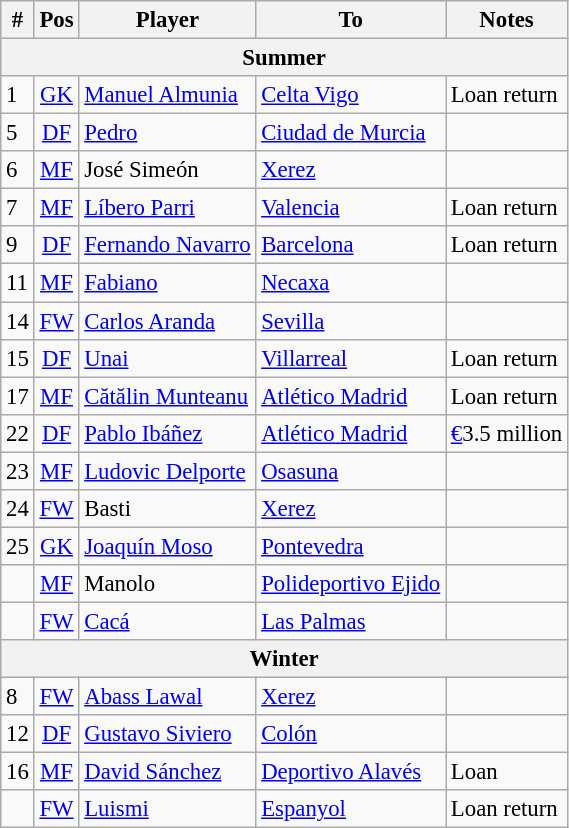<table class="wikitable" style="font-size:95%; text-align:left;">
<tr>
<th>#</th>
<th>Pos</th>
<th>Player</th>
<th>To</th>
<th>Notes</th>
</tr>
<tr>
<th colspan="5">Summer</th>
</tr>
<tr>
<td>1</td>
<td align="center"><a href='#'>GK</a></td>
<td> <a href='#'>Manuel Almunia</a></td>
<td> <a href='#'>Celta Vigo</a></td>
<td>Loan return</td>
</tr>
<tr>
<td>5</td>
<td align="center"><a href='#'>DF</a></td>
<td> <a href='#'>Pedro</a></td>
<td> <a href='#'>Ciudad de Murcia</a></td>
<td></td>
</tr>
<tr>
<td>6</td>
<td align="center"><a href='#'>MF</a></td>
<td> José Simeón</td>
<td> <a href='#'>Xerez</a></td>
<td></td>
</tr>
<tr>
<td>7</td>
<td align="center"><a href='#'>MF</a></td>
<td> <a href='#'>Líbero Parri</a></td>
<td> <a href='#'>Valencia</a></td>
<td>Loan return</td>
</tr>
<tr>
<td>9</td>
<td align="center"><a href='#'>DF</a></td>
<td> <a href='#'>Fernando Navarro</a></td>
<td> <a href='#'>Barcelona</a></td>
<td>Loan return</td>
</tr>
<tr>
<td>11</td>
<td align="center"><a href='#'>MF</a></td>
<td> <a href='#'>Fabiano</a></td>
<td> <a href='#'>Necaxa</a></td>
<td></td>
</tr>
<tr>
<td>14</td>
<td align="center"><a href='#'>FW</a></td>
<td> <a href='#'>Carlos Aranda</a></td>
<td> <a href='#'>Sevilla</a></td>
<td></td>
</tr>
<tr>
<td>15</td>
<td align="center"><a href='#'>DF</a></td>
<td> <a href='#'>Unai</a></td>
<td> <a href='#'>Villarreal</a></td>
<td>Loan return</td>
</tr>
<tr>
<td>17</td>
<td align="center"><a href='#'>MF</a></td>
<td> <a href='#'>Cătălin Munteanu</a></td>
<td> <a href='#'>Atlético Madrid</a></td>
<td>Loan return</td>
</tr>
<tr>
<td>22</td>
<td align="center"><a href='#'>DF</a></td>
<td> <a href='#'>Pablo Ibáñez</a></td>
<td> <a href='#'>Atlético Madrid</a></td>
<td><a href='#'>€</a>3.5 million</td>
</tr>
<tr>
<td>23</td>
<td align="center"><a href='#'>MF</a></td>
<td> <a href='#'>Ludovic Delporte</a></td>
<td> <a href='#'>Osasuna</a></td>
<td></td>
</tr>
<tr>
<td>24</td>
<td align="center"><a href='#'>FW</a></td>
<td> Basti</td>
<td> <a href='#'>Xerez</a></td>
<td></td>
</tr>
<tr>
<td>25</td>
<td align="center"><a href='#'>GK</a></td>
<td> <a href='#'>Joaquín Moso</a></td>
<td> <a href='#'>Pontevedra</a></td>
<td></td>
</tr>
<tr>
<td></td>
<td align="center"><a href='#'>MF</a></td>
<td> Manolo</td>
<td> <a href='#'>Polideportivo Ejido</a></td>
<td></td>
</tr>
<tr>
<td></td>
<td align="center"><a href='#'>FW</a></td>
<td> <a href='#'>Cacá</a></td>
<td> <a href='#'>Las Palmas</a></td>
<td></td>
</tr>
<tr>
<th colspan="5">Winter</th>
</tr>
<tr>
<td>8</td>
<td align="center"><a href='#'>FW</a></td>
<td> <a href='#'>Abass Lawal</a></td>
<td> <a href='#'>Xerez</a></td>
<td></td>
</tr>
<tr>
<td>12</td>
<td align="center"><a href='#'>DF</a></td>
<td> <a href='#'>Gustavo Siviero</a></td>
<td> <a href='#'>Colón</a></td>
<td></td>
</tr>
<tr>
<td>16</td>
<td align="center"><a href='#'>MF</a></td>
<td> <a href='#'>David Sánchez</a></td>
<td> <a href='#'>Deportivo Alavés</a></td>
<td>Loan</td>
</tr>
<tr>
<td></td>
<td align="center"><a href='#'>FW</a></td>
<td> <a href='#'>Luismi</a></td>
<td> <a href='#'>Espanyol</a></td>
<td>Loan return</td>
</tr>
</table>
